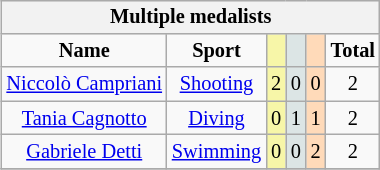<table class="wikitable" style="font-size:85%; float:right;">
<tr style="background:#efefef;">
<th colspan=7>Multiple medalists</th>
</tr>
<tr align=center>
<td><strong>Name</strong></td>
<td><strong>Sport</strong></td>
<td style="background:#f7f6a8;"></td>
<td style="background:#dce5e5;"></td>
<td style="background:#ffdab9;"></td>
<td><strong>Total</strong></td>
</tr>
<tr align=center>
<td><a href='#'>Niccolò Campriani</a></td>
<td><a href='#'>Shooting</a></td>
<td style="background:#f7f6a8;">2</td>
<td style="background:#dce5e5;">0</td>
<td style="background:#ffdab9;">0</td>
<td>2</td>
</tr>
<tr align=center>
<td><a href='#'>Tania Cagnotto</a></td>
<td><a href='#'>Diving</a></td>
<td style="background:#f7f6a8;">0</td>
<td style="background:#dce5e5;">1</td>
<td style="background:#ffdab9;">1</td>
<td>2</td>
</tr>
<tr align=center>
<td><a href='#'>Gabriele Detti</a></td>
<td><a href='#'>Swimming</a></td>
<td style="background:#f7f6a8;">0</td>
<td style="background:#dce5e5;">0</td>
<td style="background:#ffdab9;">2</td>
<td>2</td>
</tr>
<tr align=center>
</tr>
</table>
